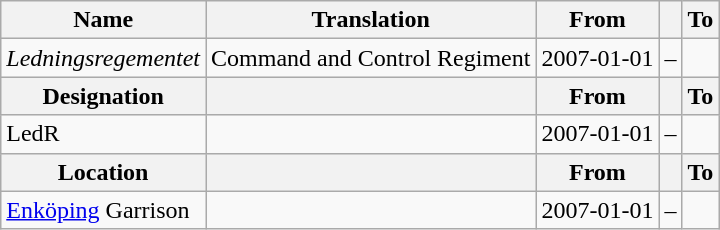<table class="wikitable">
<tr>
<th style="font-weight:bold;">Name</th>
<th style="font-weight:bold;">Translation</th>
<th style="text-align: center; font-weight:bold;">From</th>
<th></th>
<th style="text-align: center; font-weight:bold;">To</th>
</tr>
<tr>
<td style="font-style:italic;">Ledningsregementet</td>
<td>Command and Control Regiment</td>
<td>2007-01-01</td>
<td>–</td>
<td></td>
</tr>
<tr>
<th style="font-weight:bold;">Designation</th>
<th style="font-weight:bold;"></th>
<th style="text-align: center; font-weight:bold;">From</th>
<th></th>
<th style="text-align: center; font-weight:bold;">To</th>
</tr>
<tr>
<td>LedR</td>
<td></td>
<td style="text-align: center;">2007-01-01</td>
<td style="text-align: center;">–</td>
<td style="text-align: center;"></td>
</tr>
<tr>
<th style="font-weight:bold;">Location</th>
<th style="font-weight:bold;"></th>
<th style="text-align: center; font-weight:bold;">From</th>
<th></th>
<th style="text-align: center; font-weight:bold;">To</th>
</tr>
<tr>
<td><a href='#'>Enköping</a> Garrison</td>
<td></td>
<td style="text-align: center;">2007-01-01</td>
<td style="text-align: center;">–</td>
<td style="text-align: center;"></td>
</tr>
</table>
